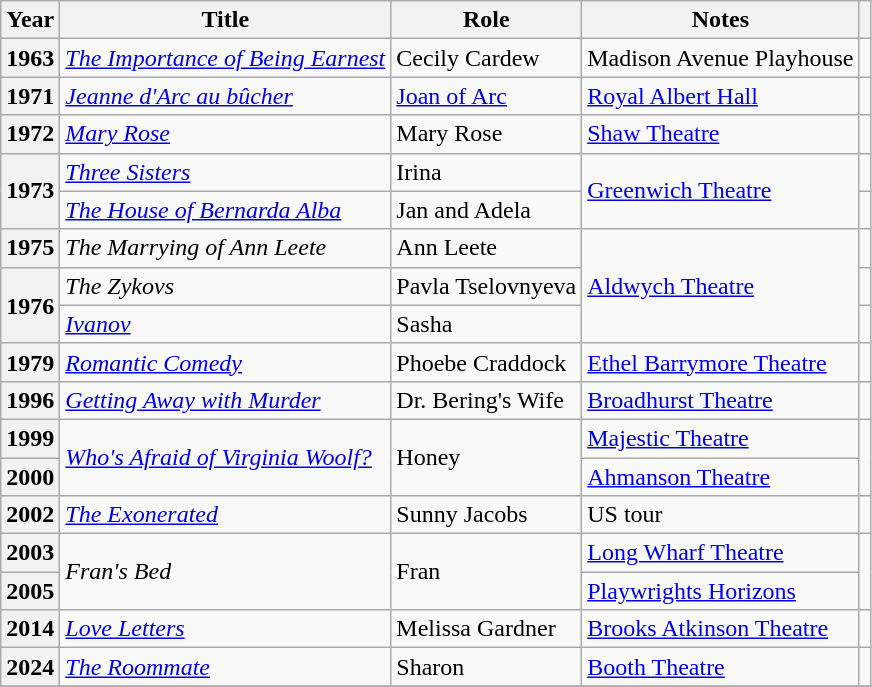<table class="wikitable plainrowheaders sortable" style="margin-right: 0;">
<tr>
<th scope="col">Year</th>
<th scope="col">Title</th>
<th scope="col">Role</th>
<th scope="col" class="unsortable">Notes</th>
<th scope="col" class="unsortable"></th>
</tr>
<tr>
<th scope="row">1963</th>
<td><em><a href='#'>The Importance of Being Earnest</a></em></td>
<td>Cecily Cardew</td>
<td>Madison Avenue Playhouse</td>
<td align=center></td>
</tr>
<tr>
<th scope="row">1971</th>
<td><em><a href='#'>Jeanne d'Arc au bûcher</a></em></td>
<td><a href='#'>Joan of Arc</a></td>
<td><a href='#'>Royal Albert Hall</a></td>
<td align=center></td>
</tr>
<tr>
<th scope="row">1972</th>
<td><em><a href='#'>Mary Rose</a></em></td>
<td>Mary Rose</td>
<td><a href='#'>Shaw Theatre</a></td>
<td align=center></td>
</tr>
<tr>
<th rowspan="2" scope="row">1973</th>
<td><em><a href='#'>Three Sisters</a></em></td>
<td>Irina</td>
<td rowspan="2"><a href='#'>Greenwich Theatre</a></td>
<td align=center></td>
</tr>
<tr>
<td><em><a href='#'>The House of Bernarda Alba</a></em></td>
<td>Jan and Adela</td>
<td align=center></td>
</tr>
<tr>
<th scope="row">1975</th>
<td><em>The Marrying of Ann Leete</em></td>
<td>Ann Leete</td>
<td rowspan="3"><a href='#'>Aldwych Theatre</a></td>
<td align=center></td>
</tr>
<tr>
<th rowspan="2" scope="row">1976</th>
<td><em>The Zykovs</em></td>
<td>Pavla Tselovnyeva</td>
<td align=center></td>
</tr>
<tr>
<td><em><a href='#'>Ivanov</a></em></td>
<td>Sasha</td>
<td align=center></td>
</tr>
<tr>
<th scope="row">1979</th>
<td><em><a href='#'>Romantic Comedy</a></em></td>
<td>Phoebe Craddock</td>
<td><a href='#'>Ethel Barrymore Theatre</a></td>
<td align=center></td>
</tr>
<tr>
<th scope="row">1996</th>
<td><em><a href='#'>Getting Away with Murder</a></em></td>
<td>Dr. Bering's Wife</td>
<td><a href='#'>Broadhurst Theatre</a></td>
<td align=center></td>
</tr>
<tr>
<th scope="row">1999</th>
<td rowspan="2"><em><a href='#'>Who's Afraid of Virginia Woolf?</a></em></td>
<td rowspan="2">Honey</td>
<td><a href='#'>Majestic Theatre</a></td>
<td align=center rowspan=2></td>
</tr>
<tr>
<th scope="row">2000</th>
<td><a href='#'>Ahmanson Theatre</a></td>
</tr>
<tr>
<th scope="row">2002</th>
<td><em><a href='#'>The Exonerated</a></em></td>
<td>Sunny Jacobs</td>
<td>US tour</td>
<td align=center></td>
</tr>
<tr>
<th scope="row">2003</th>
<td rowspan="2"><em>Fran's Bed</em></td>
<td rowspan="2">Fran</td>
<td><a href='#'>Long Wharf Theatre</a></td>
<td align=center rowspan=2></td>
</tr>
<tr>
<th scope="row">2005</th>
<td><a href='#'>Playwrights Horizons</a></td>
</tr>
<tr>
<th scope="row">2014</th>
<td><em><a href='#'>Love Letters</a></em></td>
<td>Melissa Gardner</td>
<td><a href='#'>Brooks Atkinson Theatre</a></td>
<td align=center></td>
</tr>
<tr>
<th scope="row">2024</th>
<td><em><a href='#'>The Roommate</a></em></td>
<td>Sharon</td>
<td><a href='#'>Booth Theatre</a></td>
<td></td>
</tr>
<tr>
</tr>
</table>
